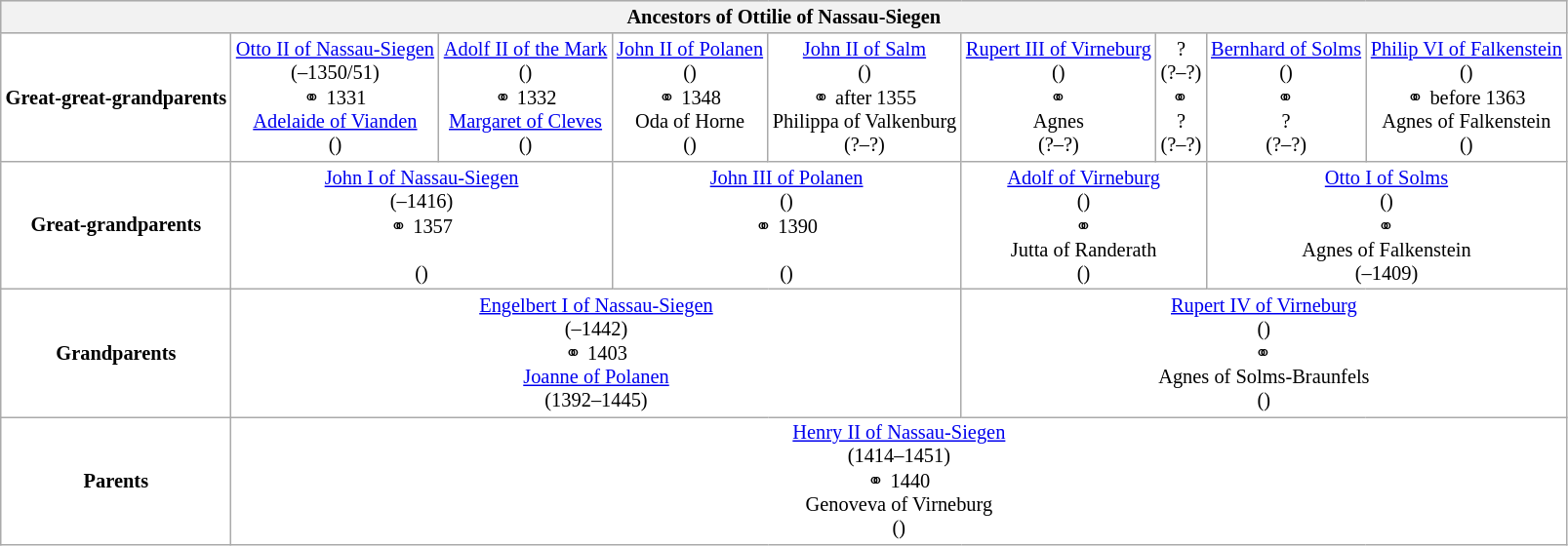<table class="wikitable" style="background:#FFFFFF; font-size:85%; text-align:center">
<tr bgcolor="#E0E0E0">
<th colspan="9">Ancestors of Ottilie of Nassau-Siegen</th>
</tr>
<tr>
<td><strong>Great-great-grandparents</strong></td>
<td colspan="1"><a href='#'>Otto II of Nassau-Siegen</a><br>(–1350/51)<br>⚭ 1331<br><a href='#'>Adelaide of Vianden</a><br>()</td>
<td colspan="1"><a href='#'>Adolf II of the Mark</a><br>()<br>⚭ 1332<br><a href='#'>Margaret of Cleves</a><br>()</td>
<td colspan="1"><a href='#'>John II of Polanen</a><br>()<br>⚭ 1348<br>Oda of Horne<br>()</td>
<td colspan="1"><a href='#'>John II of Salm</a><br>()<br>⚭ after 1355<br>Philippa of Valkenburg<br>(?–?)</td>
<td colspan="1"><a href='#'>Rupert III of Virneburg</a><br>()<br>⚭<br>Agnes<br>(?–?)</td>
<td colspan="1">?<br>(?–?)<br>⚭<br>?<br>(?–?)</td>
<td colspan="1"><a href='#'>Bernhard of Solms</a><br>()<br>⚭<br>?<br>(?–?)</td>
<td colspan="1"><a href='#'>Philip VI of Falkenstein</a><br>()<br>⚭ before 1363<br>Agnes of Falkenstein<br>()</td>
</tr>
<tr>
<td><strong>Great-grandparents</strong></td>
<td colspan="2"><a href='#'>John I of Nassau-Siegen</a><br>(–1416)<br>⚭ 1357<br><br>()</td>
<td colspan="2"><a href='#'>John III of Polanen</a><br>()<br>⚭ 1390<br><br>()</td>
<td colspan="2"><a href='#'>Adolf of Virneburg</a><br>()<br>⚭<br>Jutta of Randerath<br>()</td>
<td colspan="2"><a href='#'>Otto I of Solms</a><br>()<br>⚭<br>Agnes of Falkenstein<br>(–1409)</td>
</tr>
<tr>
<td><strong>Grandparents</strong></td>
<td colspan="4"><a href='#'>Engelbert I of Nassau-Siegen</a><br>(–1442)<br>⚭ 1403<br><a href='#'>Joanne of Polanen</a><br>(1392–1445)</td>
<td colspan="4"><a href='#'>Rupert IV of Virneburg</a><br>()<br>⚭<br>Agnes of Solms-Braunfels<br>()</td>
</tr>
<tr>
<td><strong>Parents</strong></td>
<td colspan="8"><a href='#'>Henry II of Nassau-Siegen</a><br>(1414–1451)<br>⚭ 1440<br>Genoveva of Virneburg<br>()</td>
</tr>
</table>
